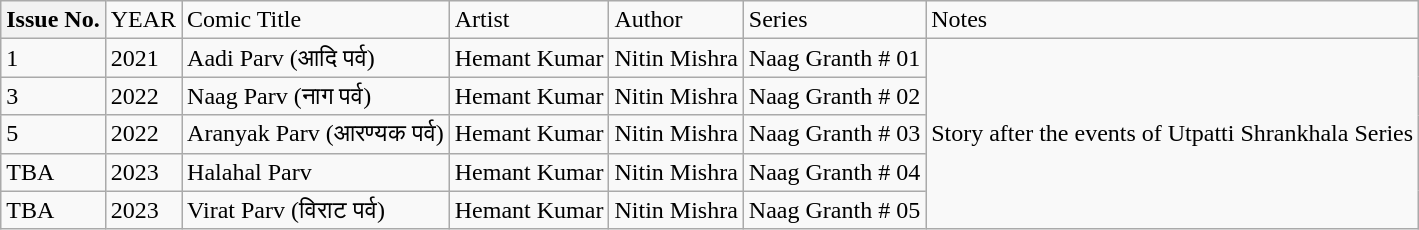<table class="wikitable">
<tr>
<th>Issue No.</th>
<td>YEAR</td>
<td>Comic Title</td>
<td>Artist</td>
<td>Author</td>
<td>Series</td>
<td>Notes</td>
</tr>
<tr>
<td>1</td>
<td>2021</td>
<td>Aadi Parv (आदि पर्व)</td>
<td>Hemant Kumar</td>
<td>Nitin Mishra</td>
<td>Naag Granth # 01</td>
<td rowspan="5">Story after the events of Utpatti Shrankhala Series</td>
</tr>
<tr>
<td>3</td>
<td>2022</td>
<td>Naag Parv (नाग पर्व)</td>
<td>Hemant Kumar</td>
<td>Nitin Mishra</td>
<td>Naag Granth # 02</td>
</tr>
<tr>
<td>5</td>
<td>2022</td>
<td>Aranyak Parv (आरण्यक  पर्व)</td>
<td>Hemant Kumar</td>
<td>Nitin Mishra</td>
<td>Naag Granth # 03</td>
</tr>
<tr>
<td>TBA</td>
<td>2023</td>
<td>Halahal Parv</td>
<td>Hemant Kumar</td>
<td>Nitin Mishra</td>
<td>Naag Granth # 04</td>
</tr>
<tr>
<td>TBA</td>
<td>2023</td>
<td>Virat Parv (विराट  पर्व)</td>
<td>Hemant Kumar</td>
<td>Nitin Mishra</td>
<td>Naag Granth # 05</td>
</tr>
</table>
